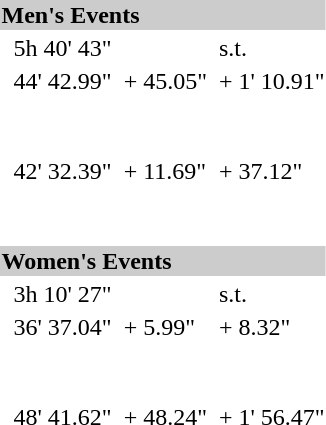<table>
<tr bgcolor="#cccccc">
<td colspan=7><strong>Men's Events</strong></td>
</tr>
<tr>
<td><br></td>
<td></td>
<td>5h 40' 43"</td>
<td></td>
<td></td>
<td></td>
<td>s.t.</td>
</tr>
<tr>
<td><br></td>
<td></td>
<td>44' 42.99"</td>
<td></td>
<td>+ 45.05"</td>
<td></td>
<td>+ 1' 10.91"</td>
</tr>
<tr>
<td rowspan=2><br></td>
<td> </td>
<td rowspan=2>42' 32.39"</td>
<td> </td>
<td rowspan=2>+ 11.69"</td>
<td> </td>
<td rowspan=2>+ 37.12"</td>
</tr>
<tr>
<td><br><br><br><br><br></td>
<td><br><br><br><br><br></td>
<td><br><br><br><br><br></td>
</tr>
<tr bgcolor="#cccccc">
<td colspan=7><strong>Women's Events</strong></td>
</tr>
<tr>
<td><br></td>
<td></td>
<td>3h 10' 27"</td>
<td></td>
<td></td>
<td></td>
<td>s.t.</td>
</tr>
<tr>
<td><br></td>
<td></td>
<td>36' 37.04"</td>
<td></td>
<td>+ 5.99"</td>
<td></td>
<td>+ 8.32"</td>
</tr>
<tr>
<td rowspan=2><br></td>
<td> </td>
<td rowspan=2>48' 41.62"</td>
<td> </td>
<td rowspan=2>+ 48.24"</td>
<td> </td>
<td rowspan=2>+ 1' 56.47"</td>
</tr>
<tr>
<td><br><br><br><br><br></td>
<td><br><br><br><br><br></td>
<td><br><br><br><br><br></td>
</tr>
</table>
